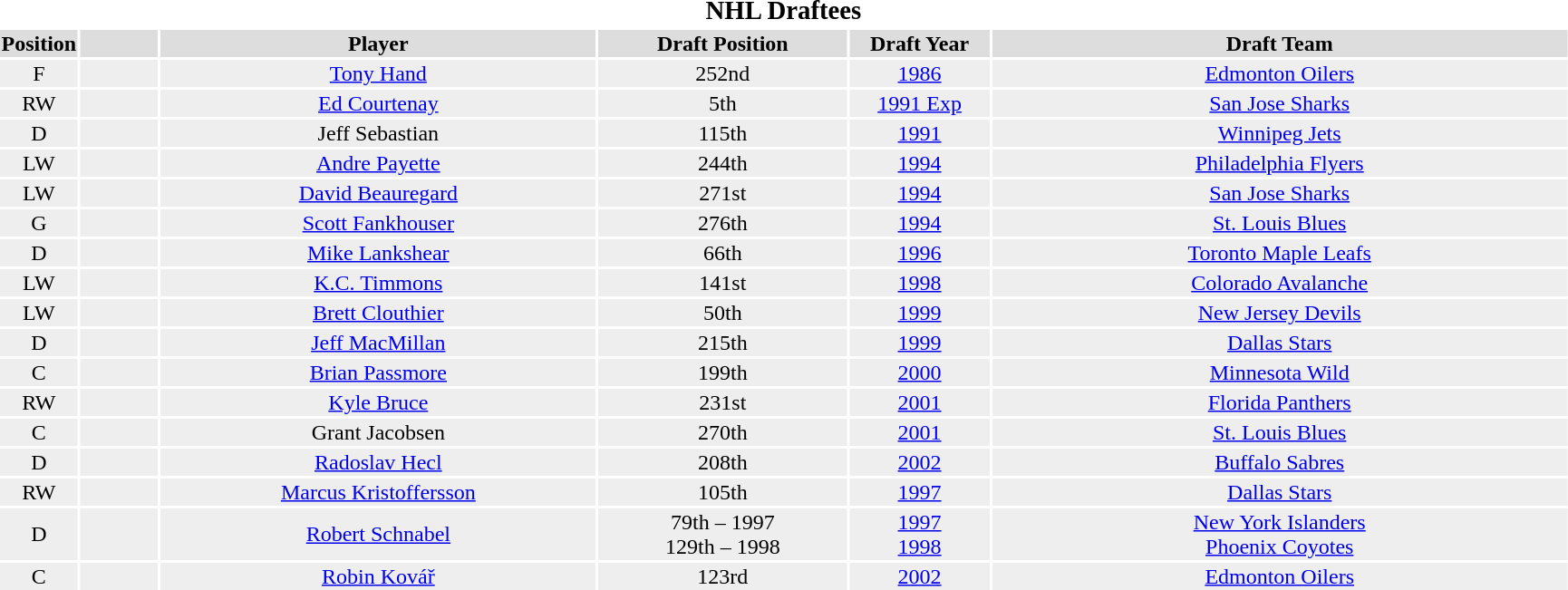<table>
<tr>
<th colspan=6><big>NHL Draftees</big></th>
</tr>
<tr style="background:#ddd;">
<th width=5%>Position</th>
<th width=5%></th>
<th !width=15%>Player</th>
<th width=16%>Draft Position</th>
<th width=9%>Draft Year</th>
<th width=37%>Draft Team</th>
</tr>
<tr style="background:#eee;">
<td align=center>F</td>
<td align=center></td>
<td align=center><a href='#'>Tony Hand</a></td>
<td align=center>252nd</td>
<td align=center><a href='#'>1986</a></td>
<td align=center><a href='#'>Edmonton Oilers</a></td>
</tr>
<tr style="background:#eee;">
<td align=center>RW</td>
<td align=center></td>
<td align=center><a href='#'>Ed Courtenay</a></td>
<td align=center>5th</td>
<td align=center><a href='#'>1991 Exp</a></td>
<td align=center><a href='#'>San Jose Sharks</a></td>
</tr>
<tr style="background:#eee;">
<td align=center>D</td>
<td align=center></td>
<td align=center>Jeff Sebastian</td>
<td align=center>115th</td>
<td align=center><a href='#'>1991</a></td>
<td align=center><a href='#'>Winnipeg Jets</a></td>
</tr>
<tr style="background:#eee;">
<td align=center>LW</td>
<td align=center></td>
<td align=center><a href='#'>Andre Payette</a></td>
<td align=center>244th</td>
<td align=center><a href='#'>1994</a></td>
<td align=center><a href='#'>Philadelphia Flyers</a></td>
</tr>
<tr style="background:#eee;">
<td align=center>LW</td>
<td align=center></td>
<td align=center><a href='#'>David Beauregard</a></td>
<td align=center>271st</td>
<td align=center><a href='#'>1994</a></td>
<td align=center><a href='#'>San Jose Sharks</a></td>
</tr>
<tr style="background:#eee;">
<td align=center>G</td>
<td align=center></td>
<td align=center><a href='#'>Scott Fankhouser</a></td>
<td align=center>276th</td>
<td align=center><a href='#'>1994</a></td>
<td align=center><a href='#'>St. Louis Blues</a></td>
</tr>
<tr style="background:#eee;">
<td align=center>D</td>
<td align=center></td>
<td align=center><a href='#'>Mike Lankshear</a></td>
<td align=center>66th</td>
<td align=center><a href='#'>1996</a></td>
<td align=center><a href='#'>Toronto Maple Leafs</a></td>
</tr>
<tr style="background:#eee;">
<td align=center>LW</td>
<td align=center></td>
<td align=center><a href='#'>K.C. Timmons</a></td>
<td align=center>141st</td>
<td align=center><a href='#'>1998</a></td>
<td align=center><a href='#'>Colorado Avalanche</a></td>
</tr>
<tr style="background:#eee;">
<td align=center>LW</td>
<td align=center></td>
<td align=center><a href='#'>Brett Clouthier</a></td>
<td align=center>50th</td>
<td align=center><a href='#'>1999</a></td>
<td align=center><a href='#'>New Jersey Devils</a></td>
</tr>
<tr style="background:#eee;">
<td align=center>D</td>
<td align=center></td>
<td align=center><a href='#'>Jeff MacMillan</a></td>
<td align=center>215th</td>
<td align=center><a href='#'>1999</a></td>
<td align=center><a href='#'>Dallas Stars</a></td>
</tr>
<tr style="background:#eee;">
<td align=center>C</td>
<td align=center></td>
<td align=center><a href='#'>Brian Passmore</a></td>
<td align=center>199th</td>
<td align=center><a href='#'>2000</a></td>
<td align=center><a href='#'>Minnesota Wild</a></td>
</tr>
<tr style="background:#eee;">
<td align=center>RW</td>
<td align=center></td>
<td align=center><a href='#'>Kyle Bruce</a></td>
<td align=center>231st</td>
<td align=center><a href='#'>2001</a></td>
<td align=center><a href='#'>Florida Panthers</a></td>
</tr>
<tr style="background:#eee;">
<td align=center>C</td>
<td align=center></td>
<td align=center>Grant Jacobsen</td>
<td align=center>270th</td>
<td align=center><a href='#'>2001</a></td>
<td align=center><a href='#'>St. Louis Blues</a></td>
</tr>
<tr style="background:#eee;">
<td align=center>D</td>
<td align=center></td>
<td align=center><a href='#'>Radoslav Hecl</a></td>
<td align=center>208th</td>
<td align=center><a href='#'>2002</a></td>
<td align=center><a href='#'>Buffalo Sabres</a></td>
</tr>
<tr style="background:#eee;">
<td align=center>RW</td>
<td align=center></td>
<td align=center><a href='#'>Marcus Kristoffersson</a></td>
<td align=center>105th</td>
<td align=center><a href='#'>1997</a></td>
<td align=center><a href='#'>Dallas Stars</a></td>
</tr>
<tr style="background:#eee;">
<td align=center>D</td>
<td align=center></td>
<td align=center><a href='#'>Robert Schnabel</a></td>
<td align=center>79th – 1997<br>129th – 1998</td>
<td align=center><a href='#'>1997</a><br><a href='#'>1998</a></td>
<td align=center><a href='#'>New York Islanders</a><br><a href='#'>Phoenix Coyotes</a></td>
</tr>
<tr style="background:#eee;">
<td align=center>C</td>
<td align=center></td>
<td align=center><a href='#'>Robin Kovář</a></td>
<td align=center>123rd</td>
<td align=center><a href='#'>2002</a></td>
<td align=center><a href='#'>Edmonton Oilers</a></td>
</tr>
</table>
